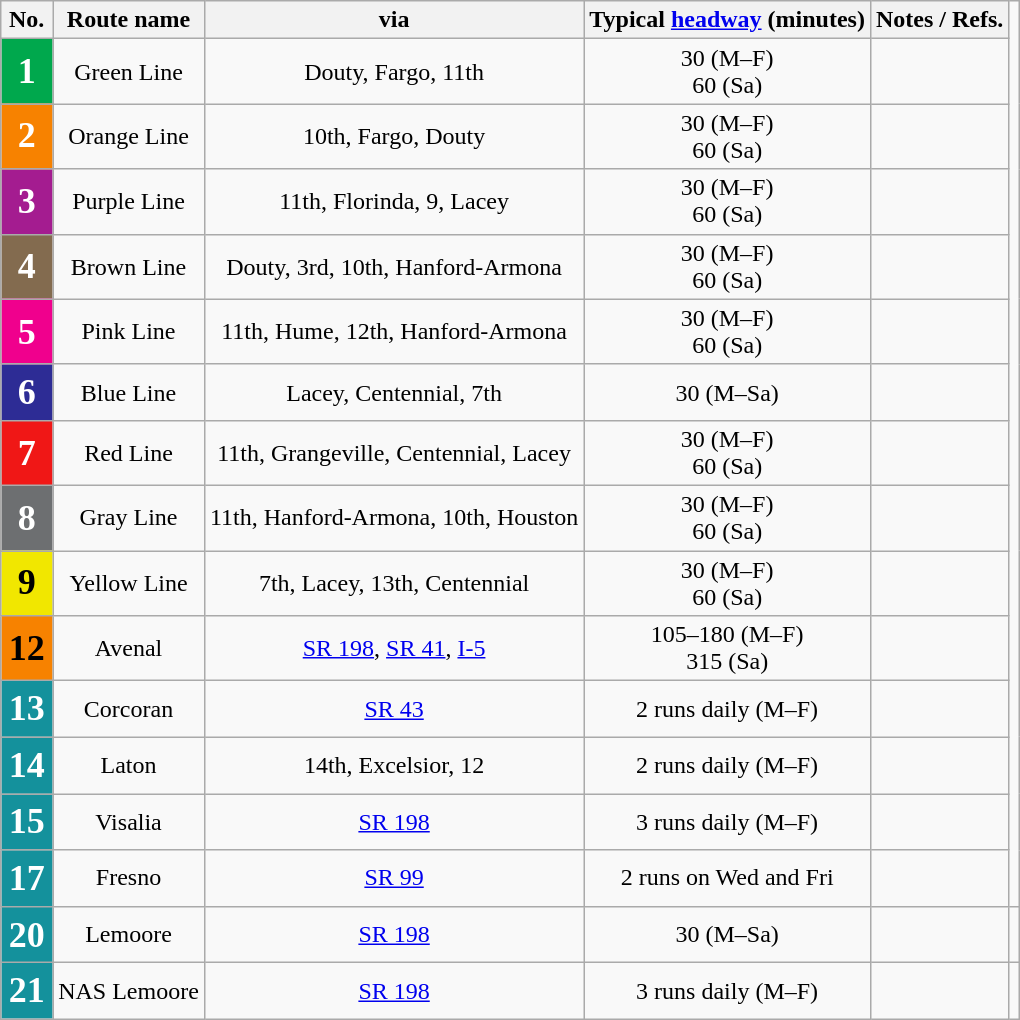<table class="wikitable sortable" style="font-size:100%;text-align:center;">
<tr>
<th>No.</th>
<th>Route name</th>
<th>via<br></th>
<th>Typical <a href='#'>headway</a> (minutes)</th>
<th class="unsortable">Notes / Refs.</th>
</tr>
<tr>
<th style="background:#00a84d;color:#fff;font-size:150%;">1</th>
<td>Green Line</td>
<td>Douty, Fargo, 11th<br></td>
<td>30 (M–F)<br>60 (Sa)</td>
<td style="font-size:90%;text-align:left;"></td>
</tr>
<tr>
<th style="background:#f78200;color:#fff;font-size:150%;">2</th>
<td>Orange Line</td>
<td>10th, Fargo, Douty<br></td>
<td>30 (M–F)<br>60 (Sa)</td>
<td style="font-size:90%;text-align:left;"></td>
</tr>
<tr>
<th style="background:#a41c90;color:#fff;font-size:150%;">3</th>
<td>Purple Line</td>
<td>11th, Florinda, 9, Lacey<br></td>
<td>30 (M–F)<br>60 (Sa)</td>
<td style="font-size:90%;text-align:left;"></td>
</tr>
<tr>
<th style="background:#836b4f;color:#fff;font-size:150%;">4</th>
<td>Brown Line</td>
<td>Douty, 3rd, 10th, Hanford-Armona<br></td>
<td>30 (M–F)<br>60 (Sa)</td>
<td style="font-size:90%;text-align:left;"></td>
</tr>
<tr>
<th style="background:#f0008d;color:#fff;font-size:150%;">5</th>
<td>Pink Line</td>
<td>11th, Hume, 12th, Hanford-Armona<br></td>
<td>30 (M–F)<br>60 (Sa)</td>
<td style="font-size:90%;text-align:left;"></td>
</tr>
<tr>
<th style="background:#2d2c95;color:#fff;font-size:150%;">6</th>
<td>Blue Line</td>
<td>Lacey, Centennial, 7th<br></td>
<td>30 (M–Sa)</td>
<td style="font-size:90%;text-align:left;"></td>
</tr>
<tr>
<th style="background:#f01716;color:#fff;font-size:150%;">7</th>
<td>Red Line</td>
<td>11th, Grangeville, Centennial, Lacey<br></td>
<td>30 (M–F)<br>60 (Sa)</td>
<td style="font-size:90%;text-align:left;"></td>
</tr>
<tr>
<th style="background:#6d6f71;color:#fff;font-size:150%;">8</th>
<td>Gray Line</td>
<td>11th, Hanford-Armona, 10th, Houston<br></td>
<td>30 (M–F)<br>60 (Sa)</td>
<td style="font-size:90%;text-align:left;"></td>
</tr>
<tr>
<th style="background:#f1e700;color:#000;font-size:150%;">9</th>
<td>Yellow Line</td>
<td>7th, Lacey, 13th, Centennial<br></td>
<td>30 (M–F)<br>60 (Sa)</td>
<td style="font-size:90%;text-align:left;"></td>
</tr>
<tr>
<th style="background:#f78200;color:#000;font-size:150%;">12</th>
<td>Avenal</td>
<td><a href='#'>SR 198</a>, <a href='#'>SR 41</a>, <a href='#'>I-5</a><br></td>
<td>105–180 (M–F)<br>315 (Sa)</td>
<td style="font-size:90%;text-align:left;"></td>
</tr>
<tr>
<th style="background:#14919c;color:#fff;font-size:150%;">13</th>
<td>Corcoran</td>
<td><a href='#'>SR 43</a><br></td>
<td>2 runs daily (M–F)</td>
<td style="font-size:90%;text-align:left;"></td>
</tr>
<tr>
<th style="background:#14919c;color:#fff;font-size:150%;">14</th>
<td>Laton</td>
<td>14th, Excelsior, 12<br></td>
<td>2 runs daily (M–F)</td>
<td style="font-size:90%;text-align:left;"></td>
</tr>
<tr>
<th style="background:#14919c;color:#fff;font-size:150%;">15</th>
<td>Visalia</td>
<td><a href='#'>SR 198</a><br></td>
<td>3 runs daily (M–F)</td>
<td style="font-size:90%;text-align:left;"></td>
</tr>
<tr>
<th style="background:#14919c;color:#fff;font-size:150%;">17</th>
<td>Fresno</td>
<td><a href='#'>SR 99</a><br></td>
<td>2 runs on Wed and Fri</td>
<td style="font-size:90%;text-align:left;"></td>
</tr>
<tr>
<th style="background:#14919c;color:#fff;font-size:150%;">20</th>
<td>Lemoore</td>
<td><a href='#'>SR 198</a><br></td>
<td>30 (M–Sa)</td>
<td style="font-size:90%;text-align:left;"></td>
<td></td>
</tr>
<tr>
<th style="background:#14919c;color:#fff;font-size:150%;">21</th>
<td>NAS Lemoore</td>
<td><a href='#'>SR 198</a><br></td>
<td>3 runs daily (M–F)</td>
<td style="font-size:90%;text-align:left;"></td>
</tr>
</table>
